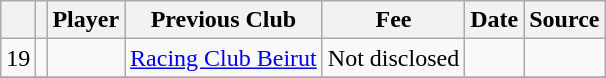<table class="wikitable plainrowheaders sortable">
<tr>
<th></th>
<th></th>
<th>Player</th>
<th>Previous Club</th>
<th>Fee</th>
<th>Date</th>
<th>Source</th>
</tr>
<tr>
<td align=center>19</td>
<td align=center></td>
<td></td>
<td> <a href='#'>Racing Club Beirut</a></td>
<td>Not disclosed</td>
<td></td>
<td></td>
</tr>
<tr>
</tr>
</table>
